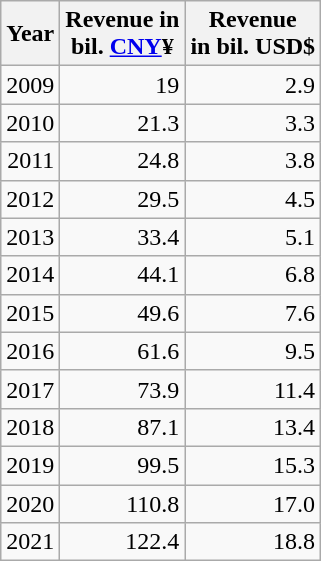<table class="wikitable float-left" style="text-align: right;">
<tr>
<th>Year</th>
<th>Revenue in<br>bil. <a href='#'>CNY</a>¥</th>
<th>Revenue<br>in bil. USD$</th>
</tr>
<tr>
<td>2009</td>
<td>19</td>
<td>2.9</td>
</tr>
<tr>
<td>2010</td>
<td>21.3</td>
<td>3.3</td>
</tr>
<tr>
<td>2011</td>
<td>24.8</td>
<td>3.8</td>
</tr>
<tr>
<td>2012</td>
<td>29.5</td>
<td>4.5</td>
</tr>
<tr>
<td>2013</td>
<td>33.4</td>
<td>5.1</td>
</tr>
<tr>
<td>2014</td>
<td>44.1</td>
<td>6.8</td>
</tr>
<tr>
<td>2015</td>
<td>49.6</td>
<td>7.6</td>
</tr>
<tr>
<td>2016</td>
<td>61.6</td>
<td>9.5</td>
</tr>
<tr>
<td>2017</td>
<td>73.9</td>
<td>11.4</td>
</tr>
<tr>
<td>2018</td>
<td>87.1</td>
<td>13.4</td>
</tr>
<tr>
<td>2019</td>
<td>99.5</td>
<td>15.3</td>
</tr>
<tr>
<td>2020</td>
<td>110.8</td>
<td>17.0</td>
</tr>
<tr>
<td>2021</td>
<td>122.4</td>
<td>18.8</td>
</tr>
</table>
